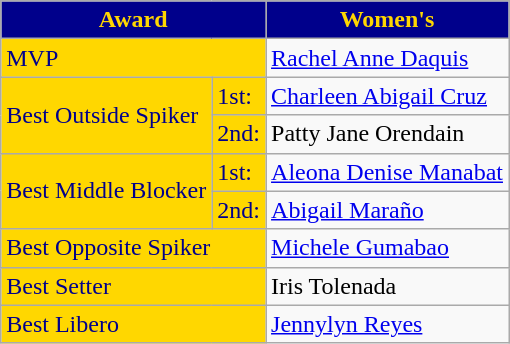<table class="wikitable">
<tr>
<th style="background:#00008B; color:#FFD700;" colspan="2">Award</th>
<th style="background:#00008B; color:#FFD700;">Women's</th>
</tr>
<tr>
<td style="background:#FFD700; color:#00008B;" colspan="2">MVP</td>
<td><a href='#'>Rachel Anne Daquis</a></td>
</tr>
<tr>
<td style="background:#FFD700; color:#00008B;" rowspan=2>Best Outside Spiker</td>
<td style="background:#FFD700; color:#00008B;">1st:</td>
<td><a href='#'>Charleen Abigail Cruz</a></td>
</tr>
<tr>
<td style="background:#FFD700; color:#00008B;">2nd:</td>
<td>Patty Jane Orendain</td>
</tr>
<tr>
<td style="background:#FFD700; color:#00008B;" rowspan="2">Best Middle Blocker</td>
<td style="background:#FFD700; color:#00008B;">1st:</td>
<td><a href='#'>Aleona Denise Manabat</a></td>
</tr>
<tr>
<td style="background:#FFD700; color:#00008B;">2nd:</td>
<td><a href='#'>Abigail Maraño</a></td>
</tr>
<tr>
<td style="background:#FFD700; color:#00008B;" colspan="2">Best Opposite Spiker</td>
<td><a href='#'>Michele Gumabao</a></td>
</tr>
<tr>
<td style="background:#FFD700; color:#00008B;" colspan="2">Best Setter</td>
<td>Iris Tolenada</td>
</tr>
<tr>
<td style="background:#FFD700; color:#00008B;" colspan="2">Best Libero</td>
<td><a href='#'>Jennylyn Reyes</a></td>
</tr>
</table>
